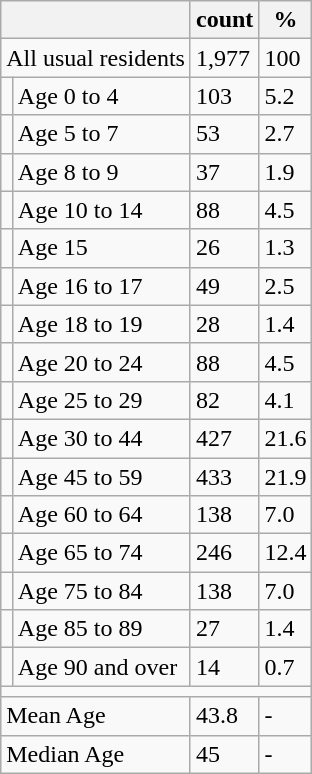<table class="wikitable">
<tr>
<th colspan="2"></th>
<th>count</th>
<th>%</th>
</tr>
<tr>
<td colspan="2">All usual residents</td>
<td>1,977</td>
<td>100</td>
</tr>
<tr>
<td></td>
<td>Age 0 to 4</td>
<td>103</td>
<td>5.2</td>
</tr>
<tr>
<td></td>
<td>Age 5 to 7</td>
<td>53</td>
<td>2.7</td>
</tr>
<tr>
<td></td>
<td>Age 8 to 9</td>
<td>37</td>
<td>1.9</td>
</tr>
<tr>
<td></td>
<td>Age 10 to 14</td>
<td>88</td>
<td>4.5</td>
</tr>
<tr>
<td></td>
<td>Age 15</td>
<td>26</td>
<td>1.3</td>
</tr>
<tr>
<td></td>
<td>Age 16 to 17</td>
<td>49</td>
<td>2.5</td>
</tr>
<tr>
<td></td>
<td>Age 18 to 19</td>
<td>28</td>
<td>1.4</td>
</tr>
<tr>
<td></td>
<td>Age 20 to 24</td>
<td>88</td>
<td>4.5</td>
</tr>
<tr>
<td></td>
<td>Age 25 to 29</td>
<td>82</td>
<td>4.1</td>
</tr>
<tr>
<td></td>
<td>Age 30 to 44</td>
<td>427</td>
<td>21.6</td>
</tr>
<tr>
<td></td>
<td>Age 45 to 59</td>
<td>433</td>
<td>21.9</td>
</tr>
<tr>
<td></td>
<td>Age 60 to 64</td>
<td>138</td>
<td>7.0</td>
</tr>
<tr>
<td></td>
<td>Age 65 to 74</td>
<td>246</td>
<td>12.4</td>
</tr>
<tr>
<td></td>
<td>Age 75 to 84</td>
<td>138</td>
<td>7.0</td>
</tr>
<tr>
<td></td>
<td>Age 85 to 89</td>
<td>27</td>
<td>1.4</td>
</tr>
<tr>
<td></td>
<td>Age 90 and over</td>
<td>14</td>
<td>0.7</td>
</tr>
<tr>
<td colspan="4"></td>
</tr>
<tr>
<td colspan="2">Mean Age</td>
<td>43.8</td>
<td>-</td>
</tr>
<tr>
<td colspan="2">Median Age</td>
<td>45</td>
<td>-</td>
</tr>
</table>
